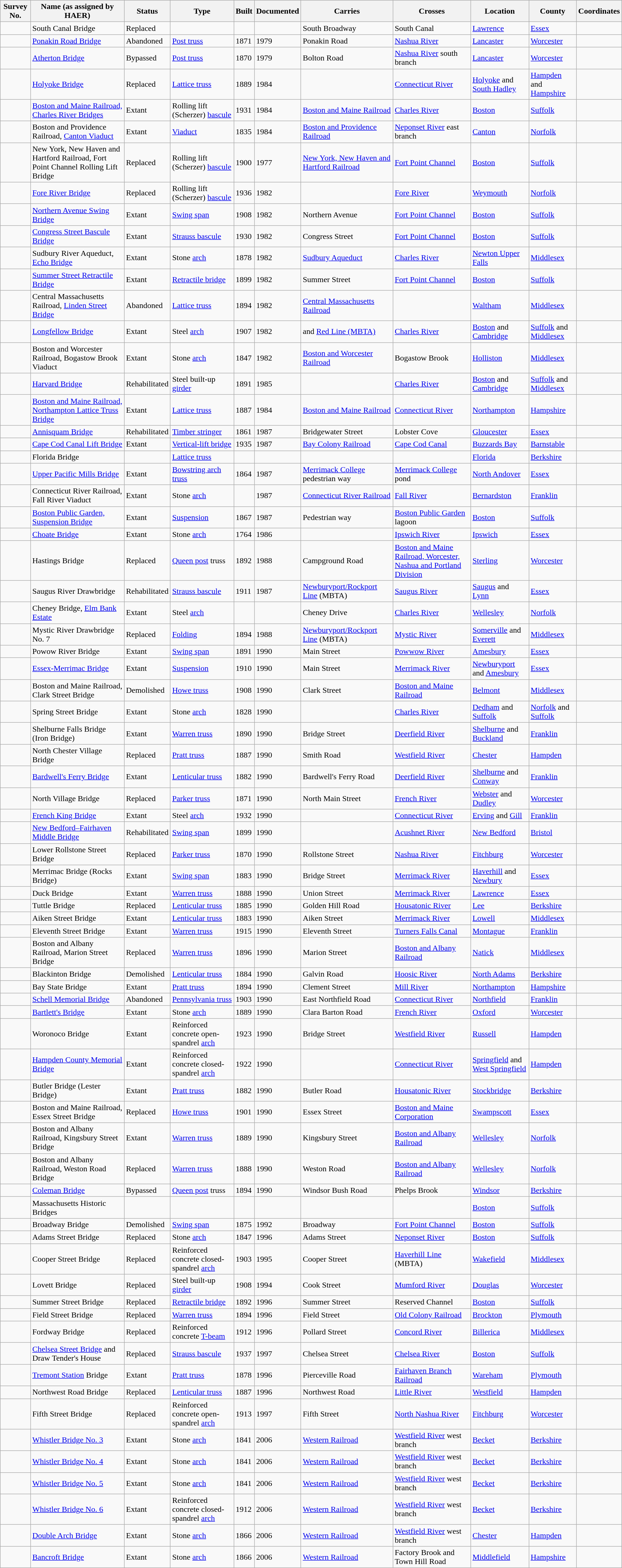<table class="wikitable sortable">
<tr>
<th>Survey No.</th>
<th>Name (as assigned by HAER)</th>
<th>Status</th>
<th>Type</th>
<th>Built</th>
<th>Documented</th>
<th>Carries</th>
<th>Crosses</th>
<th>Location</th>
<th>County</th>
<th>Coordinates</th>
</tr>
<tr>
<td></td>
<td>South Canal Bridge</td>
<td>Replaced</td>
<td></td>
<td></td>
<td></td>
<td>South Broadway</td>
<td>South Canal</td>
<td><a href='#'>Lawrence</a></td>
<td><a href='#'>Essex</a></td>
<td></td>
</tr>
<tr>
<td></td>
<td><a href='#'>Ponakin Road Bridge</a></td>
<td>Abandoned</td>
<td><a href='#'>Post truss</a></td>
<td>1871</td>
<td>1979</td>
<td>Ponakin Road</td>
<td><a href='#'>Nashua River</a></td>
<td><a href='#'>Lancaster</a></td>
<td><a href='#'>Worcester</a></td>
<td></td>
</tr>
<tr>
<td></td>
<td><a href='#'>Atherton Bridge</a></td>
<td>Bypassed</td>
<td><a href='#'>Post truss</a></td>
<td>1870</td>
<td>1979</td>
<td>Bolton Road</td>
<td><a href='#'>Nashua River</a> south branch</td>
<td><a href='#'>Lancaster</a></td>
<td><a href='#'>Worcester</a></td>
<td></td>
</tr>
<tr>
<td></td>
<td><a href='#'>Holyoke Bridge</a></td>
<td>Replaced</td>
<td><a href='#'>Lattice truss</a></td>
<td>1889</td>
<td>1984</td>
<td></td>
<td><a href='#'>Connecticut River</a></td>
<td><a href='#'>Holyoke</a> and <a href='#'>South Hadley</a></td>
<td><a href='#'>Hampden</a> and <a href='#'>Hampshire</a></td>
<td></td>
</tr>
<tr>
<td></td>
<td><a href='#'>Boston and Maine Railroad, Charles River Bridges</a></td>
<td>Extant</td>
<td>Rolling lift (Scherzer) <a href='#'>bascule</a></td>
<td>1931</td>
<td>1984</td>
<td><a href='#'>Boston and Maine Railroad</a></td>
<td><a href='#'>Charles River</a></td>
<td><a href='#'>Boston</a></td>
<td><a href='#'>Suffolk</a></td>
<td></td>
</tr>
<tr>
<td></td>
<td>Boston and Providence Railroad, <a href='#'>Canton Viaduct</a></td>
<td>Extant</td>
<td><a href='#'>Viaduct</a></td>
<td>1835</td>
<td>1984</td>
<td><a href='#'>Boston and Providence Railroad</a></td>
<td><a href='#'>Neponset River</a> east branch</td>
<td><a href='#'>Canton</a></td>
<td><a href='#'>Norfolk</a></td>
<td></td>
</tr>
<tr>
<td></td>
<td>New York, New Haven and Hartford Railroad, Fort Point Channel Rolling Lift Bridge</td>
<td>Replaced</td>
<td>Rolling lift (Scherzer) <a href='#'>bascule</a></td>
<td>1900</td>
<td>1977</td>
<td><a href='#'>New York, New Haven and Hartford Railroad</a></td>
<td><a href='#'>Fort Point Channel</a></td>
<td><a href='#'>Boston</a></td>
<td><a href='#'>Suffolk</a></td>
<td></td>
</tr>
<tr>
<td></td>
<td><a href='#'>Fore River Bridge</a></td>
<td>Replaced</td>
<td>Rolling lift (Scherzer) <a href='#'>bascule</a></td>
<td>1936</td>
<td>1982</td>
<td></td>
<td><a href='#'>Fore River</a></td>
<td><a href='#'>Weymouth</a></td>
<td><a href='#'>Norfolk</a></td>
<td></td>
</tr>
<tr>
<td></td>
<td><a href='#'>Northern Avenue Swing Bridge</a></td>
<td>Extant</td>
<td><a href='#'>Swing span</a></td>
<td>1908</td>
<td>1982</td>
<td>Northern Avenue</td>
<td><a href='#'>Fort Point Channel</a></td>
<td><a href='#'>Boston</a></td>
<td><a href='#'>Suffolk</a></td>
<td></td>
</tr>
<tr>
<td></td>
<td><a href='#'>Congress Street Bascule Bridge</a></td>
<td>Extant</td>
<td><a href='#'>Strauss bascule</a></td>
<td>1930</td>
<td>1982</td>
<td>Congress Street</td>
<td><a href='#'>Fort Point Channel</a></td>
<td><a href='#'>Boston</a></td>
<td><a href='#'>Suffolk</a></td>
<td></td>
</tr>
<tr>
<td></td>
<td>Sudbury River Aqueduct, <a href='#'>Echo Bridge</a></td>
<td>Extant</td>
<td>Stone <a href='#'>arch</a></td>
<td>1878</td>
<td>1982</td>
<td><a href='#'>Sudbury Aqueduct</a></td>
<td><a href='#'>Charles River</a></td>
<td><a href='#'>Newton Upper Falls</a></td>
<td><a href='#'>Middlesex</a></td>
<td></td>
</tr>
<tr>
<td></td>
<td><a href='#'>Summer Street Retractile Bridge</a></td>
<td>Extant</td>
<td><a href='#'>Retractile bridge</a></td>
<td>1899</td>
<td>1982</td>
<td>Summer Street</td>
<td><a href='#'>Fort Point Channel</a></td>
<td><a href='#'>Boston</a></td>
<td><a href='#'>Suffolk</a></td>
<td></td>
</tr>
<tr>
<td></td>
<td>Central Massachusetts Railroad, <a href='#'>Linden Street Bridge</a></td>
<td>Abandoned</td>
<td><a href='#'>Lattice truss</a></td>
<td>1894</td>
<td>1982</td>
<td><a href='#'>Central Massachusetts Railroad</a></td>
<td></td>
<td><a href='#'>Waltham</a></td>
<td><a href='#'>Middlesex</a></td>
<td></td>
</tr>
<tr>
<td></td>
<td><a href='#'>Longfellow Bridge</a></td>
<td>Extant</td>
<td>Steel <a href='#'>arch</a></td>
<td>1907</td>
<td>1982</td>
<td> and <a href='#'>Red Line (MBTA)</a></td>
<td><a href='#'>Charles River</a></td>
<td><a href='#'>Boston</a> and <a href='#'>Cambridge</a></td>
<td><a href='#'>Suffolk</a> and <a href='#'>Middlesex</a></td>
<td></td>
</tr>
<tr>
<td></td>
<td>Boston and Worcester Railroad, Bogastow Brook Viaduct</td>
<td>Extant</td>
<td>Stone <a href='#'>arch</a></td>
<td>1847</td>
<td>1982</td>
<td><a href='#'>Boston and Worcester Railroad</a></td>
<td>Bogastow Brook</td>
<td><a href='#'>Holliston</a></td>
<td><a href='#'>Middlesex</a></td>
<td></td>
</tr>
<tr>
<td></td>
<td><a href='#'>Harvard Bridge</a></td>
<td>Rehabilitated</td>
<td>Steel built-up <a href='#'>girder</a></td>
<td>1891</td>
<td>1985</td>
<td></td>
<td><a href='#'>Charles River</a></td>
<td><a href='#'>Boston</a> and <a href='#'>Cambridge</a></td>
<td><a href='#'>Suffolk</a> and <a href='#'>Middlesex</a></td>
<td></td>
</tr>
<tr>
<td></td>
<td><a href='#'>Boston and Maine Railroad, Northampton Lattice Truss Bridge</a></td>
<td>Extant</td>
<td><a href='#'>Lattice truss</a></td>
<td>1887</td>
<td>1984</td>
<td><a href='#'>Boston and Maine Railroad</a></td>
<td><a href='#'>Connecticut River</a></td>
<td><a href='#'>Northampton</a></td>
<td><a href='#'>Hampshire</a></td>
<td></td>
</tr>
<tr>
<td></td>
<td><a href='#'>Annisquam Bridge</a></td>
<td>Rehabilitated</td>
<td><a href='#'>Timber stringer</a></td>
<td>1861</td>
<td>1987</td>
<td>Bridgewater Street</td>
<td>Lobster Cove</td>
<td><a href='#'>Gloucester</a></td>
<td><a href='#'>Essex</a></td>
<td></td>
</tr>
<tr>
<td></td>
<td><a href='#'>Cape Cod Canal Lift Bridge</a></td>
<td>Extant</td>
<td><a href='#'>Vertical-lift bridge</a></td>
<td>1935</td>
<td>1987</td>
<td><a href='#'>Bay Colony Railroad</a></td>
<td><a href='#'>Cape Cod Canal</a></td>
<td><a href='#'>Buzzards Bay</a></td>
<td><a href='#'>Barnstable</a></td>
<td></td>
</tr>
<tr>
<td></td>
<td>Florida Bridge</td>
<td></td>
<td><a href='#'>Lattice truss</a></td>
<td></td>
<td></td>
<td></td>
<td></td>
<td><a href='#'>Florida</a></td>
<td><a href='#'>Berkshire</a></td>
<td></td>
</tr>
<tr>
<td></td>
<td><a href='#'>Upper Pacific Mills Bridge</a></td>
<td>Extant</td>
<td><a href='#'>Bowstring arch truss</a></td>
<td>1864</td>
<td>1987</td>
<td><a href='#'>Merrimack College</a> pedestrian way</td>
<td><a href='#'>Merrimack College</a> pond</td>
<td><a href='#'>North Andover</a></td>
<td><a href='#'>Essex</a></td>
<td></td>
</tr>
<tr>
<td></td>
<td>Connecticut River Railroad, Fall River Viaduct</td>
<td>Extant</td>
<td>Stone <a href='#'>arch</a></td>
<td></td>
<td>1987</td>
<td><a href='#'>Connecticut River Railroad</a></td>
<td><a href='#'>Fall River</a></td>
<td><a href='#'>Bernardston</a></td>
<td><a href='#'>Franklin</a></td>
<td></td>
</tr>
<tr>
<td></td>
<td><a href='#'>Boston Public Garden, Suspension Bridge</a></td>
<td>Extant</td>
<td><a href='#'>Suspension</a></td>
<td>1867</td>
<td>1987</td>
<td>Pedestrian way</td>
<td><a href='#'>Boston Public Garden</a> lagoon</td>
<td><a href='#'>Boston</a></td>
<td><a href='#'>Suffolk</a></td>
<td></td>
</tr>
<tr>
<td></td>
<td><a href='#'>Choate Bridge</a></td>
<td>Extant</td>
<td>Stone <a href='#'>arch</a></td>
<td>1764</td>
<td>1986</td>
<td></td>
<td><a href='#'>Ipswich River</a></td>
<td><a href='#'>Ipswich</a></td>
<td><a href='#'>Essex</a></td>
<td></td>
</tr>
<tr>
<td></td>
<td>Hastings Bridge</td>
<td>Replaced</td>
<td><a href='#'>Queen post</a> truss</td>
<td>1892</td>
<td>1988</td>
<td>Campground Road</td>
<td><a href='#'>Boston and Maine Railroad, Worcester, Nashua and Portland Division</a></td>
<td><a href='#'>Sterling</a></td>
<td><a href='#'>Worcester</a></td>
<td></td>
</tr>
<tr>
<td></td>
<td>Saugus River Drawbridge</td>
<td>Rehabilitated</td>
<td><a href='#'>Strauss bascule</a></td>
<td>1911</td>
<td>1987</td>
<td><a href='#'>Newburyport/Rockport Line</a> (MBTA)</td>
<td><a href='#'>Saugus River</a></td>
<td><a href='#'>Saugus</a> and <a href='#'>Lynn</a></td>
<td><a href='#'>Essex</a></td>
<td></td>
</tr>
<tr>
<td></td>
<td>Cheney Bridge, <a href='#'>Elm Bank Estate</a></td>
<td>Extant</td>
<td>Steel <a href='#'>arch</a></td>
<td></td>
<td></td>
<td>Cheney Drive</td>
<td><a href='#'>Charles River</a></td>
<td><a href='#'>Wellesley</a></td>
<td><a href='#'>Norfolk</a></td>
<td></td>
</tr>
<tr>
<td></td>
<td>Mystic River Drawbridge No. 7</td>
<td>Replaced</td>
<td><a href='#'>Folding</a></td>
<td>1894</td>
<td>1988</td>
<td><a href='#'>Newburyport/Rockport Line</a> (MBTA)</td>
<td><a href='#'>Mystic River</a></td>
<td><a href='#'>Somerville</a> and <a href='#'>Everett</a></td>
<td><a href='#'>Middlesex</a></td>
<td></td>
</tr>
<tr>
<td></td>
<td>Powow River Bridge</td>
<td>Extant</td>
<td><a href='#'>Swing span</a></td>
<td>1891</td>
<td>1990</td>
<td>Main Street</td>
<td><a href='#'>Powwow River</a></td>
<td><a href='#'>Amesbury</a></td>
<td><a href='#'>Essex</a></td>
<td></td>
</tr>
<tr>
<td></td>
<td><a href='#'>Essex-Merrimac Bridge</a></td>
<td>Extant</td>
<td><a href='#'>Suspension</a></td>
<td>1910</td>
<td>1990</td>
<td>Main Street</td>
<td><a href='#'>Merrimack River</a></td>
<td><a href='#'>Newburyport</a> and <a href='#'>Amesbury</a></td>
<td><a href='#'>Essex</a></td>
<td></td>
</tr>
<tr>
<td></td>
<td>Boston and Maine Railroad, Clark Street Bridge</td>
<td>Demolished</td>
<td><a href='#'>Howe truss</a></td>
<td>1908</td>
<td>1990</td>
<td>Clark Street</td>
<td><a href='#'>Boston and Maine Railroad</a></td>
<td><a href='#'>Belmont</a></td>
<td><a href='#'>Middlesex</a></td>
<td></td>
</tr>
<tr>
<td></td>
<td>Spring Street Bridge</td>
<td>Extant</td>
<td>Stone <a href='#'>arch</a></td>
<td>1828</td>
<td>1990</td>
<td></td>
<td><a href='#'>Charles River</a></td>
<td><a href='#'>Dedham</a> and <a href='#'>Suffolk</a></td>
<td><a href='#'>Norfolk</a> and <a href='#'>Suffolk</a></td>
<td></td>
</tr>
<tr>
<td></td>
<td>Shelburne Falls Bridge (Iron Bridge)</td>
<td>Extant</td>
<td><a href='#'>Warren truss</a></td>
<td>1890</td>
<td>1990</td>
<td>Bridge Street</td>
<td><a href='#'>Deerfield River</a></td>
<td><a href='#'>Shelburne</a> and <a href='#'>Buckland</a></td>
<td><a href='#'>Franklin</a></td>
<td></td>
</tr>
<tr>
<td></td>
<td>North Chester Village Bridge</td>
<td>Replaced</td>
<td><a href='#'>Pratt truss</a></td>
<td>1887</td>
<td>1990</td>
<td>Smith Road</td>
<td><a href='#'>Westfield River</a></td>
<td><a href='#'>Chester</a></td>
<td><a href='#'>Hampden</a></td>
<td></td>
</tr>
<tr>
<td></td>
<td><a href='#'>Bardwell's Ferry Bridge</a></td>
<td>Extant</td>
<td><a href='#'>Lenticular truss</a></td>
<td>1882</td>
<td>1990</td>
<td>Bardwell's Ferry Road</td>
<td><a href='#'>Deerfield River</a></td>
<td><a href='#'>Shelburne</a> and <a href='#'>Conway</a></td>
<td><a href='#'>Franklin</a></td>
<td></td>
</tr>
<tr>
<td></td>
<td>North Village Bridge</td>
<td>Replaced</td>
<td><a href='#'>Parker truss</a></td>
<td>1871</td>
<td>1990</td>
<td>North Main Street</td>
<td><a href='#'>French River</a></td>
<td><a href='#'>Webster</a> and <a href='#'>Dudley</a></td>
<td><a href='#'>Worcester</a></td>
<td></td>
</tr>
<tr>
<td></td>
<td><a href='#'>French King Bridge</a></td>
<td>Extant</td>
<td>Steel <a href='#'>arch</a></td>
<td>1932</td>
<td>1990</td>
<td></td>
<td><a href='#'>Connecticut River</a></td>
<td><a href='#'>Erving</a> and <a href='#'>Gill</a></td>
<td><a href='#'>Franklin</a></td>
<td></td>
</tr>
<tr>
<td></td>
<td><a href='#'>New Bedford–Fairhaven Middle Bridge</a></td>
<td>Rehabilitated</td>
<td><a href='#'>Swing span</a></td>
<td>1899</td>
<td>1990</td>
<td></td>
<td><a href='#'>Acushnet River</a></td>
<td><a href='#'>New Bedford</a></td>
<td><a href='#'>Bristol</a></td>
<td></td>
</tr>
<tr>
<td></td>
<td>Lower Rollstone Street Bridge</td>
<td>Replaced</td>
<td><a href='#'>Parker truss</a></td>
<td>1870</td>
<td>1990</td>
<td>Rollstone Street</td>
<td><a href='#'>Nashua River</a></td>
<td><a href='#'>Fitchburg</a></td>
<td><a href='#'>Worcester</a></td>
<td></td>
</tr>
<tr>
<td></td>
<td>Merrimac Bridge (Rocks Bridge)</td>
<td>Extant</td>
<td><a href='#'>Swing span</a></td>
<td>1883</td>
<td>1990</td>
<td>Bridge Street</td>
<td><a href='#'>Merrimack River</a></td>
<td><a href='#'>Haverhill</a> and <a href='#'>Newbury</a></td>
<td><a href='#'>Essex</a></td>
<td></td>
</tr>
<tr>
<td></td>
<td>Duck Bridge</td>
<td>Extant</td>
<td><a href='#'>Warren truss</a></td>
<td>1888</td>
<td>1990</td>
<td>Union Street</td>
<td><a href='#'>Merrimack River</a></td>
<td><a href='#'>Lawrence</a></td>
<td><a href='#'>Essex</a></td>
<td></td>
</tr>
<tr>
<td></td>
<td>Tuttle Bridge</td>
<td>Replaced</td>
<td><a href='#'>Lenticular truss</a></td>
<td>1885</td>
<td>1990</td>
<td>Golden Hill Road</td>
<td><a href='#'>Housatonic River</a></td>
<td><a href='#'>Lee</a></td>
<td><a href='#'>Berkshire</a></td>
<td></td>
</tr>
<tr>
<td></td>
<td>Aiken Street Bridge</td>
<td>Extant</td>
<td><a href='#'>Lenticular truss</a></td>
<td>1883</td>
<td>1990</td>
<td>Aiken Street</td>
<td><a href='#'>Merrimack River</a></td>
<td><a href='#'>Lowell</a></td>
<td><a href='#'>Middlesex</a></td>
<td></td>
</tr>
<tr>
<td></td>
<td>Eleventh Street Bridge</td>
<td>Extant</td>
<td><a href='#'>Warren truss</a></td>
<td>1915</td>
<td>1990</td>
<td>Eleventh Street</td>
<td><a href='#'>Turners Falls Canal</a></td>
<td><a href='#'>Montague</a></td>
<td><a href='#'>Franklin</a></td>
<td></td>
</tr>
<tr>
<td></td>
<td>Boston and Albany Railroad, Marion Street Bridge</td>
<td>Replaced</td>
<td><a href='#'>Warren truss</a></td>
<td>1896</td>
<td>1990</td>
<td>Marion Street</td>
<td><a href='#'>Boston and Albany Railroad</a></td>
<td><a href='#'>Natick</a></td>
<td><a href='#'>Middlesex</a></td>
<td></td>
</tr>
<tr>
<td></td>
<td>Blackinton Bridge</td>
<td>Demolished</td>
<td><a href='#'>Lenticular truss</a></td>
<td>1884</td>
<td>1990</td>
<td>Galvin Road</td>
<td><a href='#'>Hoosic River</a></td>
<td><a href='#'>North Adams</a></td>
<td><a href='#'>Berkshire</a></td>
<td></td>
</tr>
<tr>
<td></td>
<td>Bay State Bridge</td>
<td>Extant</td>
<td><a href='#'>Pratt truss</a></td>
<td>1894</td>
<td>1990</td>
<td>Clement Street</td>
<td><a href='#'>Mill River</a></td>
<td><a href='#'>Northampton</a></td>
<td><a href='#'>Hampshire</a></td>
<td></td>
</tr>
<tr>
<td></td>
<td><a href='#'>Schell Memorial Bridge</a></td>
<td>Abandoned</td>
<td><a href='#'>Pennsylvania truss</a></td>
<td>1903</td>
<td>1990</td>
<td>East Northfield Road</td>
<td><a href='#'>Connecticut River</a></td>
<td><a href='#'>Northfield</a></td>
<td><a href='#'>Franklin</a></td>
<td></td>
</tr>
<tr>
<td></td>
<td><a href='#'>Bartlett's Bridge</a></td>
<td>Extant</td>
<td>Stone <a href='#'>arch</a></td>
<td>1889</td>
<td>1990</td>
<td>Clara Barton Road</td>
<td><a href='#'>French River</a></td>
<td><a href='#'>Oxford</a></td>
<td><a href='#'>Worcester</a></td>
<td></td>
</tr>
<tr>
<td></td>
<td>Woronoco Bridge</td>
<td>Extant</td>
<td>Reinforced concrete open-spandrel <a href='#'>arch</a></td>
<td>1923</td>
<td>1990</td>
<td>Bridge Street</td>
<td><a href='#'>Westfield River</a></td>
<td><a href='#'>Russell</a></td>
<td><a href='#'>Hampden</a></td>
<td></td>
</tr>
<tr>
<td></td>
<td><a href='#'>Hampden County Memorial Bridge</a></td>
<td>Extant</td>
<td>Reinforced concrete closed-spandrel <a href='#'>arch</a></td>
<td>1922</td>
<td>1990</td>
<td></td>
<td><a href='#'>Connecticut River</a></td>
<td><a href='#'>Springfield</a> and <a href='#'>West Springfield</a></td>
<td><a href='#'>Hampden</a></td>
<td></td>
</tr>
<tr>
<td></td>
<td>Butler Bridge (Lester Bridge)</td>
<td>Extant</td>
<td><a href='#'>Pratt truss</a></td>
<td>1882</td>
<td>1990</td>
<td>Butler Road</td>
<td><a href='#'>Housatonic River</a></td>
<td><a href='#'>Stockbridge</a></td>
<td><a href='#'>Berkshire</a></td>
<td></td>
</tr>
<tr>
<td></td>
<td>Boston and Maine Railroad, Essex Street Bridge</td>
<td>Replaced</td>
<td><a href='#'>Howe truss</a></td>
<td>1901</td>
<td>1990</td>
<td>Essex Street</td>
<td><a href='#'>Boston and Maine Corporation</a></td>
<td><a href='#'>Swampscott</a></td>
<td><a href='#'>Essex</a></td>
<td></td>
</tr>
<tr>
<td></td>
<td>Boston and Albany Railroad, Kingsbury Street Bridge</td>
<td>Extant</td>
<td><a href='#'>Warren truss</a></td>
<td>1889</td>
<td>1990</td>
<td>Kingsbury Street</td>
<td><a href='#'>Boston and Albany Railroad</a></td>
<td><a href='#'>Wellesley</a></td>
<td><a href='#'>Norfolk</a></td>
<td></td>
</tr>
<tr>
<td></td>
<td>Boston and Albany Railroad, Weston Road Bridge</td>
<td>Replaced</td>
<td><a href='#'>Warren truss</a></td>
<td>1888</td>
<td>1990</td>
<td>Weston Road</td>
<td><a href='#'>Boston and Albany Railroad</a></td>
<td><a href='#'>Wellesley</a></td>
<td><a href='#'>Norfolk</a></td>
<td></td>
</tr>
<tr>
<td></td>
<td><a href='#'>Coleman Bridge</a></td>
<td>Bypassed</td>
<td><a href='#'>Queen post</a> truss</td>
<td>1894</td>
<td>1990</td>
<td>Windsor Bush Road</td>
<td>Phelps Brook</td>
<td><a href='#'>Windsor</a></td>
<td><a href='#'>Berkshire</a></td>
<td></td>
</tr>
<tr>
<td></td>
<td>Massachusetts Historic Bridges</td>
<td></td>
<td></td>
<td></td>
<td></td>
<td></td>
<td></td>
<td><a href='#'>Boston</a></td>
<td><a href='#'>Suffolk</a></td>
<td></td>
</tr>
<tr>
<td></td>
<td>Broadway Bridge</td>
<td>Demolished</td>
<td><a href='#'>Swing span</a></td>
<td>1875</td>
<td>1992</td>
<td>Broadway</td>
<td><a href='#'>Fort Point Channel</a></td>
<td><a href='#'>Boston</a></td>
<td><a href='#'>Suffolk</a></td>
<td></td>
</tr>
<tr>
<td></td>
<td>Adams Street Bridge</td>
<td>Replaced</td>
<td>Stone <a href='#'>arch</a></td>
<td>1847</td>
<td>1996</td>
<td>Adams Street</td>
<td><a href='#'>Neponset River</a></td>
<td><a href='#'>Boston</a></td>
<td><a href='#'>Suffolk</a></td>
<td></td>
</tr>
<tr>
<td></td>
<td>Cooper Street Bridge</td>
<td>Replaced</td>
<td>Reinforced concrete closed-spandrel <a href='#'>arch</a></td>
<td>1903</td>
<td>1995</td>
<td>Cooper Street</td>
<td><a href='#'>Haverhill Line</a> (MBTA)</td>
<td><a href='#'>Wakefield</a></td>
<td><a href='#'>Middlesex</a></td>
<td></td>
</tr>
<tr>
<td></td>
<td>Lovett Bridge</td>
<td>Replaced</td>
<td>Steel built-up <a href='#'>girder</a></td>
<td>1908</td>
<td>1994</td>
<td>Cook Street</td>
<td><a href='#'>Mumford River</a></td>
<td><a href='#'>Douglas</a></td>
<td><a href='#'>Worcester</a></td>
<td></td>
</tr>
<tr>
<td></td>
<td>Summer Street Bridge</td>
<td>Replaced</td>
<td><a href='#'>Retractile bridge</a></td>
<td>1892</td>
<td>1996</td>
<td>Summer Street</td>
<td>Reserved Channel</td>
<td><a href='#'>Boston</a></td>
<td><a href='#'>Suffolk</a></td>
<td></td>
</tr>
<tr>
<td></td>
<td>Field Street Bridge</td>
<td>Replaced</td>
<td><a href='#'>Warren truss</a></td>
<td>1894</td>
<td>1996</td>
<td>Field Street</td>
<td><a href='#'>Old Colony Railroad</a></td>
<td><a href='#'>Brockton</a></td>
<td><a href='#'>Plymouth</a></td>
<td></td>
</tr>
<tr>
<td></td>
<td>Fordway Bridge</td>
<td>Replaced</td>
<td>Reinforced concrete <a href='#'>T-beam</a></td>
<td>1912</td>
<td>1996</td>
<td>Pollard Street</td>
<td><a href='#'>Concord River</a></td>
<td><a href='#'>Billerica</a></td>
<td><a href='#'>Middlesex</a></td>
<td></td>
</tr>
<tr>
<td></td>
<td><a href='#'>Chelsea Street Bridge</a> and Draw Tender's House</td>
<td>Replaced</td>
<td><a href='#'>Strauss bascule</a></td>
<td>1937</td>
<td>1997</td>
<td>Chelsea Street</td>
<td><a href='#'>Chelsea River</a></td>
<td><a href='#'>Boston</a></td>
<td><a href='#'>Suffolk</a></td>
<td></td>
</tr>
<tr>
<td></td>
<td><a href='#'>Tremont Station</a> Bridge</td>
<td>Extant</td>
<td><a href='#'>Pratt truss</a></td>
<td>1878</td>
<td>1996</td>
<td>Pierceville Road</td>
<td><a href='#'>Fairhaven Branch Railroad</a></td>
<td><a href='#'>Wareham</a></td>
<td><a href='#'>Plymouth</a></td>
<td></td>
</tr>
<tr>
<td></td>
<td>Northwest Road Bridge</td>
<td>Replaced</td>
<td><a href='#'>Lenticular truss</a></td>
<td>1887</td>
<td>1996</td>
<td>Northwest Road</td>
<td><a href='#'>Little River</a></td>
<td><a href='#'>Westfield</a></td>
<td><a href='#'>Hampden</a></td>
<td></td>
</tr>
<tr>
<td></td>
<td>Fifth Street Bridge</td>
<td>Replaced</td>
<td>Reinforced concrete open-spandrel <a href='#'>arch</a></td>
<td>1913</td>
<td>1997</td>
<td>Fifth Street</td>
<td><a href='#'>North Nashua River</a></td>
<td><a href='#'>Fitchburg</a></td>
<td><a href='#'>Worcester</a></td>
<td></td>
</tr>
<tr>
<td></td>
<td><a href='#'>Whistler Bridge No. 3</a></td>
<td>Extant</td>
<td>Stone <a href='#'>arch</a></td>
<td>1841</td>
<td>2006</td>
<td><a href='#'>Western Railroad</a></td>
<td><a href='#'>Westfield River</a> west branch</td>
<td><a href='#'>Becket</a></td>
<td><a href='#'>Berkshire</a></td>
<td></td>
</tr>
<tr>
<td></td>
<td><a href='#'>Whistler Bridge No. 4</a></td>
<td>Extant</td>
<td>Stone <a href='#'>arch</a></td>
<td>1841</td>
<td>2006</td>
<td><a href='#'>Western Railroad</a></td>
<td><a href='#'>Westfield River</a> west branch</td>
<td><a href='#'>Becket</a></td>
<td><a href='#'>Berkshire</a></td>
<td></td>
</tr>
<tr>
<td></td>
<td><a href='#'>Whistler Bridge No. 5</a></td>
<td>Extant</td>
<td>Stone <a href='#'>arch</a></td>
<td>1841</td>
<td>2006</td>
<td><a href='#'>Western Railroad</a></td>
<td><a href='#'>Westfield River</a> west branch</td>
<td><a href='#'>Becket</a></td>
<td><a href='#'>Berkshire</a></td>
<td></td>
</tr>
<tr>
<td></td>
<td><a href='#'>Whistler Bridge No. 6</a></td>
<td>Extant</td>
<td>Reinforced concrete closed-spandrel <a href='#'>arch</a></td>
<td>1912</td>
<td>2006</td>
<td><a href='#'>Western Railroad</a></td>
<td><a href='#'>Westfield River</a> west branch</td>
<td><a href='#'>Becket</a></td>
<td><a href='#'>Berkshire</a></td>
<td></td>
</tr>
<tr>
<td></td>
<td><a href='#'>Double Arch Bridge</a></td>
<td>Extant</td>
<td>Stone <a href='#'>arch</a></td>
<td>1866</td>
<td>2006</td>
<td><a href='#'>Western Railroad</a></td>
<td><a href='#'>Westfield River</a> west branch</td>
<td><a href='#'>Chester</a></td>
<td><a href='#'>Hampden</a></td>
<td></td>
</tr>
<tr>
<td></td>
<td><a href='#'>Bancroft Bridge</a></td>
<td>Extant</td>
<td>Stone <a href='#'>arch</a></td>
<td>1866</td>
<td>2006</td>
<td><a href='#'>Western Railroad</a></td>
<td>Factory Brook and Town Hill Road</td>
<td><a href='#'>Middlefield</a></td>
<td><a href='#'>Hampshire</a></td>
<td></td>
</tr>
</table>
